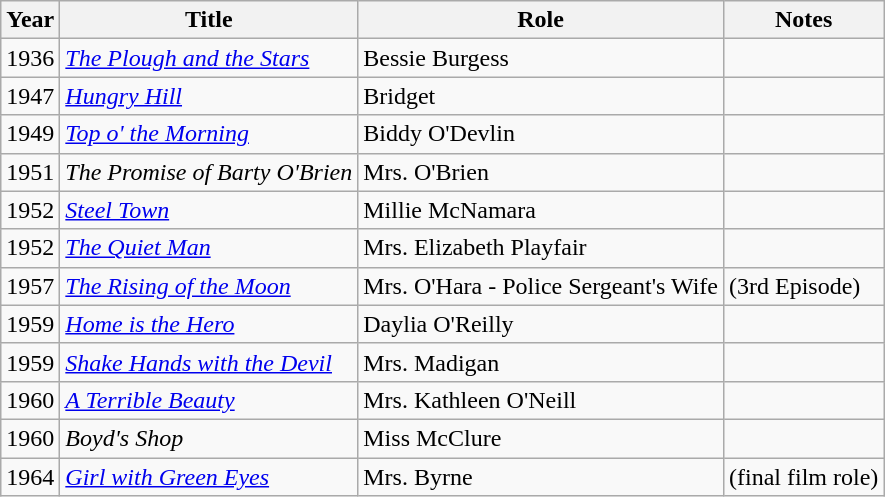<table class="wikitable">
<tr>
<th>Year</th>
<th>Title</th>
<th>Role</th>
<th>Notes</th>
</tr>
<tr>
<td>1936</td>
<td><em><a href='#'>The Plough and the Stars</a></em></td>
<td>Bessie Burgess</td>
<td></td>
</tr>
<tr>
<td>1947</td>
<td><em><a href='#'>Hungry Hill</a></em></td>
<td>Bridget</td>
<td></td>
</tr>
<tr>
<td>1949</td>
<td><em><a href='#'>Top o' the Morning</a></em></td>
<td>Biddy O'Devlin</td>
<td></td>
</tr>
<tr>
<td>1951</td>
<td><em>The Promise of Barty O'Brien</em></td>
<td>Mrs. O'Brien</td>
<td></td>
</tr>
<tr>
<td>1952</td>
<td><em><a href='#'>Steel Town</a></em></td>
<td>Millie McNamara</td>
<td></td>
</tr>
<tr>
<td>1952</td>
<td><em><a href='#'>The Quiet Man</a></em></td>
<td>Mrs. Elizabeth Playfair</td>
<td></td>
</tr>
<tr>
<td>1957</td>
<td><em><a href='#'>The Rising of the Moon</a></em></td>
<td>Mrs. O'Hara - Police Sergeant's Wife</td>
<td>(3rd Episode)</td>
</tr>
<tr>
<td>1959</td>
<td><em><a href='#'>Home is the Hero</a></em></td>
<td>Daylia O'Reilly</td>
<td></td>
</tr>
<tr>
<td>1959</td>
<td><em><a href='#'>Shake Hands with the Devil</a></em></td>
<td>Mrs. Madigan</td>
<td></td>
</tr>
<tr>
<td>1960</td>
<td><em><a href='#'>A Terrible Beauty</a></em></td>
<td>Mrs. Kathleen O'Neill</td>
<td></td>
</tr>
<tr>
<td>1960</td>
<td><em>Boyd's Shop</em></td>
<td>Miss McClure</td>
<td></td>
</tr>
<tr>
<td>1964</td>
<td><em><a href='#'>Girl with Green Eyes</a></em></td>
<td>Mrs. Byrne</td>
<td>(final film role)</td>
</tr>
</table>
